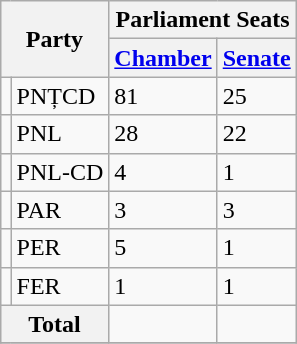<table class=wikitable style="float:right; margin-left: 10px;">
<tr>
<th rowspan="2" colspan=2>Party</th>
<th colspan="2">Parliament Seats</th>
</tr>
<tr>
<th><a href='#'>Chamber</a></th>
<th><a href='#'>Senate</a></th>
</tr>
<tr>
<td></td>
<td style="text-align: left;">PNȚCD</td>
<td>81</td>
<td>25</td>
</tr>
<tr>
<td></td>
<td style="text-align: left;">PNL</td>
<td>28</td>
<td>22</td>
</tr>
<tr>
<td></td>
<td style="text-align: left;">PNL-CD</td>
<td>4</td>
<td>1</td>
</tr>
<tr>
<td></td>
<td style="text-align: left;">PAR</td>
<td>3</td>
<td>3</td>
</tr>
<tr>
<td></td>
<td style="text-align: left;">PER</td>
<td>5</td>
<td>1</td>
</tr>
<tr>
<td></td>
<td style="text-align: left;">FER</td>
<td>1</td>
<td>1</td>
</tr>
<tr>
<th colspan=2>Total</th>
<td></td>
<td></td>
</tr>
<tr>
</tr>
</table>
